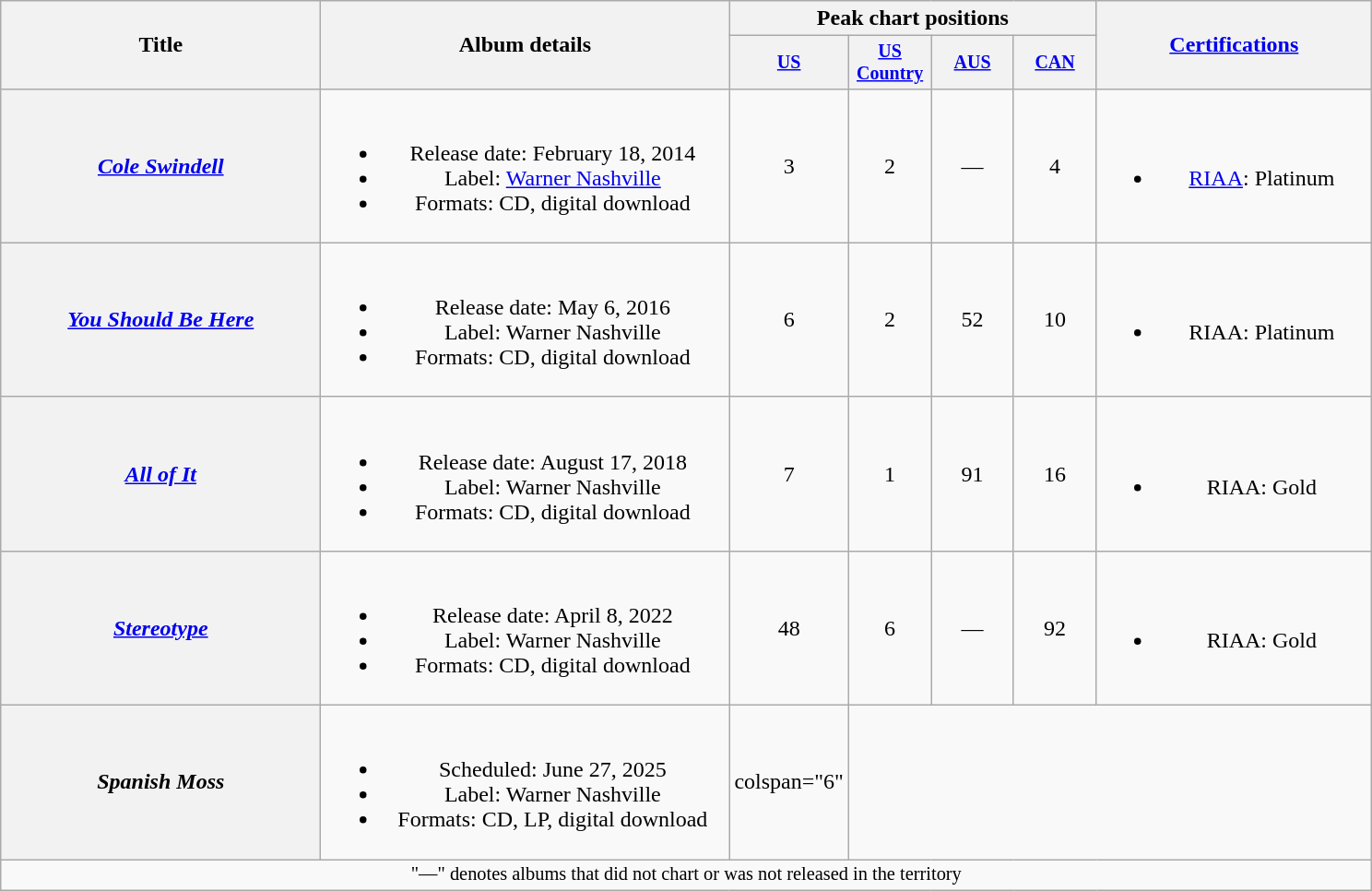<table class="wikitable plainrowheaders" style="text-align:center;">
<tr>
<th scope="col" rowspan="2" style="width:14em;">Title</th>
<th scope="col" rowspan="2" style="width:18em;">Album details</th>
<th scope="col" colspan="4">Peak chart positions</th>
<th scope="col" rowspan="2" style="width:12em;"><a href='#'>Certifications</a></th>
</tr>
<tr style="font-size:smaller;">
<th scope="col" style="width:4em;"><a href='#'>US</a><br></th>
<th scope="col" style="width:4em;"><a href='#'>US Country</a><br></th>
<th scope="col" style="width:4em;"><a href='#'>AUS</a><br></th>
<th scope="col" style="width:4em;"><a href='#'>CAN</a><br></th>
</tr>
<tr>
<th scope="row"><em><a href='#'>Cole Swindell</a></em></th>
<td><br><ul><li>Release date: February 18, 2014</li><li>Label: <a href='#'>Warner Nashville</a></li><li>Formats: CD, digital download</li></ul></td>
<td>3</td>
<td>2</td>
<td>—</td>
<td>4</td>
<td><br><ul><li><a href='#'>RIAA</a>: Platinum</li></ul></td>
</tr>
<tr>
<th scope="row"><em><a href='#'>You Should Be Here</a></em></th>
<td><br><ul><li>Release date: May 6, 2016</li><li>Label: Warner Nashville</li><li>Formats: CD, digital download</li></ul></td>
<td>6</td>
<td>2</td>
<td>52</td>
<td>10</td>
<td><br><ul><li>RIAA: Platinum</li></ul></td>
</tr>
<tr>
<th scope="row"><em><a href='#'>All of It</a></em></th>
<td><br><ul><li>Release date: August 17, 2018</li><li>Label: Warner Nashville</li><li>Formats: CD, digital download</li></ul></td>
<td>7</td>
<td>1</td>
<td>91</td>
<td>16</td>
<td><br><ul><li>RIAA: Gold</li></ul></td>
</tr>
<tr>
<th scope="row"><em><a href='#'>Stereotype</a></em></th>
<td><br><ul><li>Release date: April 8, 2022</li><li>Label: Warner Nashville</li><li>Formats: CD, digital download</li></ul></td>
<td>48</td>
<td>6</td>
<td>—</td>
<td>92</td>
<td><br><ul><li>RIAA: Gold</li></ul></td>
</tr>
<tr>
<th scope="row"><em>Spanish Moss</em></th>
<td><br><ul><li>Scheduled: June 27, 2025 </li><li>Label: Warner Nashville</li><li>Formats: CD, LP, digital download</li></ul></td>
<td>colspan="6" </td>
</tr>
<tr>
<td colspan="7" style="font-size:85%">"—" denotes albums that did not chart or was not released in the territory</td>
</tr>
</table>
